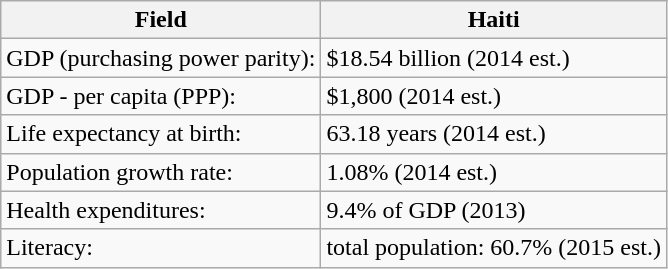<table class="wikitable">
<tr>
<th>Field</th>
<th>Haiti</th>
</tr>
<tr>
<td>GDP (purchasing power parity):</td>
<td>$18.54 billion (2014 est.)</td>
</tr>
<tr>
<td>GDP - per capita (PPP):</td>
<td>$1,800 (2014 est.)</td>
</tr>
<tr>
<td>Life expectancy at birth:</td>
<td>63.18 years (2014 est.)</td>
</tr>
<tr>
<td>Population growth rate:</td>
<td>1.08% (2014 est.)</td>
</tr>
<tr>
<td>Health expenditures:</td>
<td>9.4% of GDP (2013)</td>
</tr>
<tr>
<td>Literacy:</td>
<td>total population: 60.7% (2015 est.)</td>
</tr>
</table>
